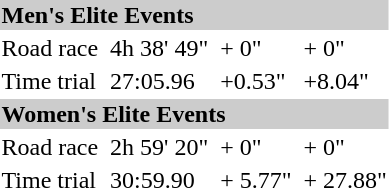<table>
<tr bgcolor="#cccccc">
<td colspan=7><strong>Men's Elite Events</strong></td>
</tr>
<tr>
<td>Road race<br></td>
<td></td>
<td>4h 38' 49"</td>
<td></td>
<td>+ 0"</td>
<td></td>
<td>+ 0"</td>
</tr>
<tr>
<td>Time trial<br></td>
<td></td>
<td>27:05.96</td>
<td></td>
<td>+0.53"</td>
<td></td>
<td>+8.04"</td>
</tr>
<tr bgcolor="#cccccc">
<td colspan=7><strong>Women's Elite Events</strong></td>
</tr>
<tr>
<td>Road race<br></td>
<td></td>
<td>2h 59' 20"</td>
<td></td>
<td>+ 0"</td>
<td></td>
<td>+ 0"</td>
</tr>
<tr>
<td>Time trial<br></td>
<td></td>
<td>30:59.90</td>
<td></td>
<td>+ 5.77"</td>
<td></td>
<td>+ 27.88"</td>
</tr>
</table>
